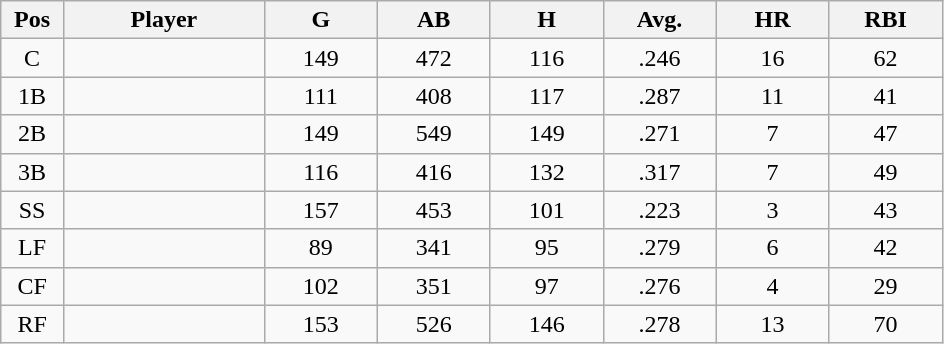<table class="wikitable sortable">
<tr>
<th bgcolor="#DDDDFF" width="5%">Pos</th>
<th bgcolor="#DDDDFF" width="16%">Player</th>
<th bgcolor="#DDDDFF" width="9%">G</th>
<th bgcolor="#DDDDFF" width="9%">AB</th>
<th bgcolor="#DDDDFF" width="9%">H</th>
<th bgcolor="#DDDDFF" width="9%">Avg.</th>
<th bgcolor="#DDDDFF" width="9%">HR</th>
<th bgcolor="#DDDDFF" width="9%">RBI</th>
</tr>
<tr align="center">
<td>C</td>
<td></td>
<td>149</td>
<td>472</td>
<td>116</td>
<td>.246</td>
<td>16</td>
<td>62</td>
</tr>
<tr align="center">
<td>1B</td>
<td></td>
<td>111</td>
<td>408</td>
<td>117</td>
<td>.287</td>
<td>11</td>
<td>41</td>
</tr>
<tr align="center">
<td>2B</td>
<td></td>
<td>149</td>
<td>549</td>
<td>149</td>
<td>.271</td>
<td>7</td>
<td>47</td>
</tr>
<tr align="center">
<td>3B</td>
<td></td>
<td>116</td>
<td>416</td>
<td>132</td>
<td>.317</td>
<td>7</td>
<td>49</td>
</tr>
<tr align="center">
<td>SS</td>
<td></td>
<td>157</td>
<td>453</td>
<td>101</td>
<td>.223</td>
<td>3</td>
<td>43</td>
</tr>
<tr align="center">
<td>LF</td>
<td></td>
<td>89</td>
<td>341</td>
<td>95</td>
<td>.279</td>
<td>6</td>
<td>42</td>
</tr>
<tr align="center">
<td>CF</td>
<td></td>
<td>102</td>
<td>351</td>
<td>97</td>
<td>.276</td>
<td>4</td>
<td>29</td>
</tr>
<tr align="center">
<td>RF</td>
<td></td>
<td>153</td>
<td>526</td>
<td>146</td>
<td>.278</td>
<td>13</td>
<td>70</td>
</tr>
</table>
